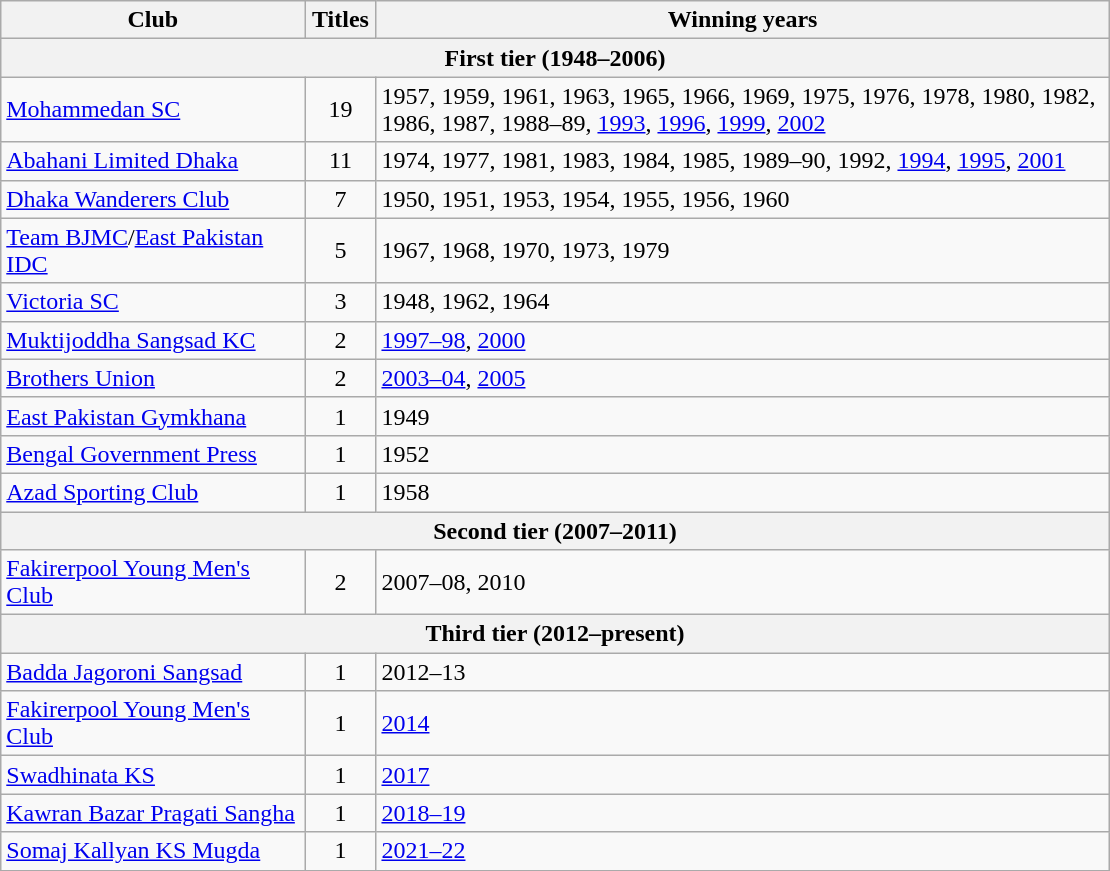<table class="wikitable sortable" width="740px">
<tr>
<th width=200px>Club</th>
<th width=40px>Titles</th>
<th width=500px>Winning years</th>
</tr>
<tr>
<th colspan=3>First tier (1948–2006)</th>
</tr>
<tr>
<td style="text-align:left;"><a href='#'>Mohammedan SC</a></td>
<td style="text-align:center;">19</td>
<td>1957, 1959, 1961, 1963, 1965, 1966, 1969, 1975, 1976, 1978, 1980, 1982, 1986, 1987, 1988–89, <a href='#'>1993</a>, <a href='#'>1996</a>, <a href='#'>1999</a>, <a href='#'>2002</a></td>
</tr>
<tr>
<td style="text-align:left;"><a href='#'>Abahani Limited Dhaka</a></td>
<td style="text-align:center;">11</td>
<td>1974, 1977, 1981, 1983, 1984, 1985, 1989–90, 1992, <a href='#'>1994</a>, <a href='#'>1995</a>, <a href='#'>2001</a></td>
</tr>
<tr>
<td style="text-align:left;"><a href='#'>Dhaka Wanderers Club</a></td>
<td style="text-align:center;">7</td>
<td>1950, 1951, 1953, 1954, 1955, 1956, 1960</td>
</tr>
<tr>
<td><a href='#'>Team BJMC</a>/<a href='#'>East Pakistan IDC</a></td>
<td style="text-align:center;">5</td>
<td>1967, 1968, 1970, 1973, 1979</td>
</tr>
<tr>
<td style="text-align:left;"><a href='#'>Victoria SC</a></td>
<td style="text-align:center;">3</td>
<td>1948, 1962, 1964</td>
</tr>
<tr>
<td style="text-align:left;"><a href='#'>Muktijoddha Sangsad KC</a></td>
<td style="text-align:center;">2</td>
<td><a href='#'>1997–98</a>, <a href='#'>2000</a></td>
</tr>
<tr>
<td style="text-align:left;"><a href='#'>Brothers Union</a></td>
<td style="text-align:center;">2</td>
<td><a href='#'>2003–04</a>, <a href='#'>2005</a></td>
</tr>
<tr>
<td style="text-align:left;"><a href='#'>East Pakistan Gymkhana</a></td>
<td style="text-align:center;">1</td>
<td>1949</td>
</tr>
<tr>
<td style="text-align:left;"><a href='#'>Bengal Government Press</a></td>
<td style="text-align:center;">1</td>
<td>1952</td>
</tr>
<tr>
<td style="text-align:left;"><a href='#'>Azad Sporting Club</a></td>
<td style="text-align:center;">1</td>
<td>1958</td>
</tr>
<tr>
<th colspan=3>Second tier (2007–2011)</th>
</tr>
<tr>
<td style="text-align:left;"><a href='#'>Fakirerpool Young Men's Club</a></td>
<td style="text-align:center;">2</td>
<td>2007–08, 2010</td>
</tr>
<tr>
<th colspan=3>Third tier (2012–present)</th>
</tr>
<tr>
<td style="text-align:left;"><a href='#'>Badda Jagoroni Sangsad</a></td>
<td style="text-align:center;">1</td>
<td>2012–13</td>
</tr>
<tr>
<td style="text-align:left;"><a href='#'>Fakirerpool Young Men's Club</a></td>
<td style="text-align:center;">1</td>
<td><a href='#'>2014</a></td>
</tr>
<tr>
<td style="text-align:left;"><a href='#'>Swadhinata KS</a></td>
<td style="text-align:center;">1</td>
<td><a href='#'>2017</a></td>
</tr>
<tr>
<td style="text-align:left;"><a href='#'>Kawran Bazar Pragati Sangha</a></td>
<td style="text-align:center;">1</td>
<td><a href='#'>2018–19</a></td>
</tr>
<tr>
<td style="text-align:left;"><a href='#'>Somaj Kallyan KS Mugda</a></td>
<td style="text-align:center;">1</td>
<td><a href='#'>2021–22</a></td>
</tr>
<tr>
</tr>
</table>
